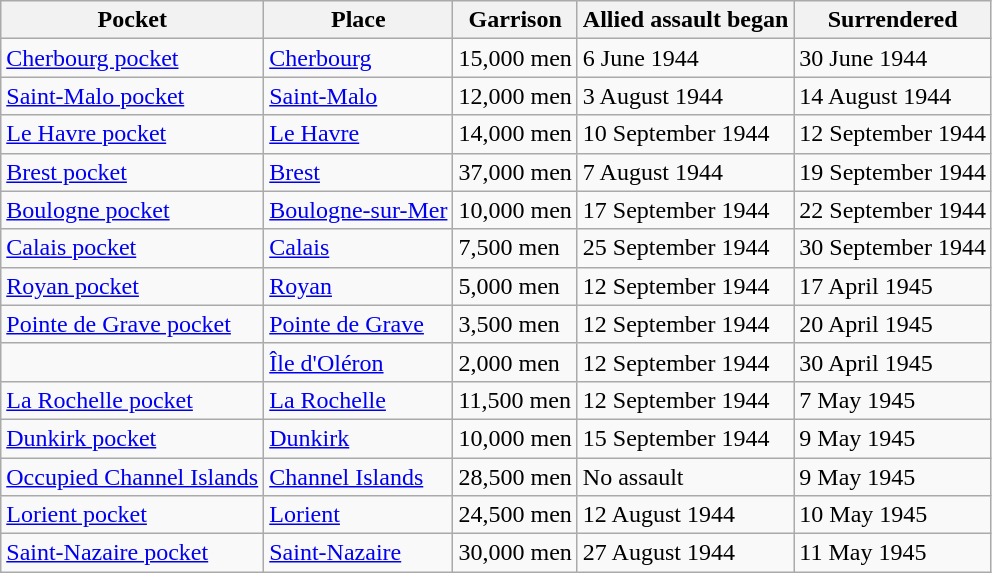<table class="wikitable sortable">
<tr>
<th>Pocket</th>
<th>Place</th>
<th>Garrison</th>
<th>Allied assault began</th>
<th>Surrendered</th>
</tr>
<tr>
<td><a href='#'>Cherbourg pocket</a></td>
<td><a href='#'>Cherbourg</a></td>
<td>15,000 men</td>
<td>6 June 1944</td>
<td>30 June 1944</td>
</tr>
<tr>
<td><a href='#'>Saint-Malo pocket</a></td>
<td><a href='#'>Saint-Malo</a></td>
<td>12,000 men</td>
<td>3 August 1944</td>
<td>14 August 1944</td>
</tr>
<tr>
<td><a href='#'>Le Havre pocket</a></td>
<td><a href='#'>Le Havre</a></td>
<td>14,000 men</td>
<td>10 September 1944</td>
<td>12 September 1944</td>
</tr>
<tr>
<td><a href='#'>Brest pocket</a></td>
<td><a href='#'>Brest</a></td>
<td>37,000 men</td>
<td>7 August 1944</td>
<td>19 September 1944</td>
</tr>
<tr>
<td><a href='#'>Boulogne pocket</a></td>
<td><a href='#'>Boulogne-sur-Mer</a></td>
<td>10,000 men</td>
<td>17 September 1944</td>
<td>22 September 1944</td>
</tr>
<tr>
<td><a href='#'>Calais pocket</a></td>
<td><a href='#'>Calais</a></td>
<td>7,500 men</td>
<td>25 September 1944</td>
<td>30 September 1944</td>
</tr>
<tr>
<td><a href='#'>Royan pocket</a></td>
<td><a href='#'>Royan</a></td>
<td>5,000 men</td>
<td>12 September 1944</td>
<td>17 April 1945</td>
</tr>
<tr>
<td><a href='#'>Pointe de Grave pocket</a></td>
<td><a href='#'>Pointe de Grave</a></td>
<td>3,500 men</td>
<td>12 September 1944</td>
<td>20 April 1945</td>
</tr>
<tr>
<td></td>
<td><a href='#'>Île d'Oléron</a></td>
<td>2,000 men</td>
<td>12 September 1944</td>
<td>30 April 1945</td>
</tr>
<tr>
<td><a href='#'>La Rochelle pocket</a></td>
<td><a href='#'>La Rochelle</a></td>
<td>11,500 men</td>
<td>12 September 1944</td>
<td>7 May 1945</td>
</tr>
<tr>
<td><a href='#'>Dunkirk pocket</a></td>
<td><a href='#'>Dunkirk</a></td>
<td>10,000 men</td>
<td>15 September 1944</td>
<td>9 May 1945</td>
</tr>
<tr>
<td><a href='#'>Occupied Channel Islands</a></td>
<td><a href='#'>Channel Islands</a></td>
<td>28,500 men</td>
<td>No assault</td>
<td>9 May 1945</td>
</tr>
<tr>
<td><a href='#'>Lorient pocket</a></td>
<td><a href='#'>Lorient</a></td>
<td>24,500 men</td>
<td>12 August 1944</td>
<td>10 May 1945</td>
</tr>
<tr>
<td><a href='#'>Saint-Nazaire pocket</a></td>
<td><a href='#'>Saint-Nazaire</a></td>
<td>30,000 men</td>
<td>27 August 1944</td>
<td>11 May 1945</td>
</tr>
</table>
